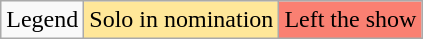<table class="wikitable">
<tr>
<td>Legend</td>
<td bgcolor=#FFE799>Solo in nomination</td>
<td bgcolor=#FA8072>Left the show</td>
</tr>
</table>
